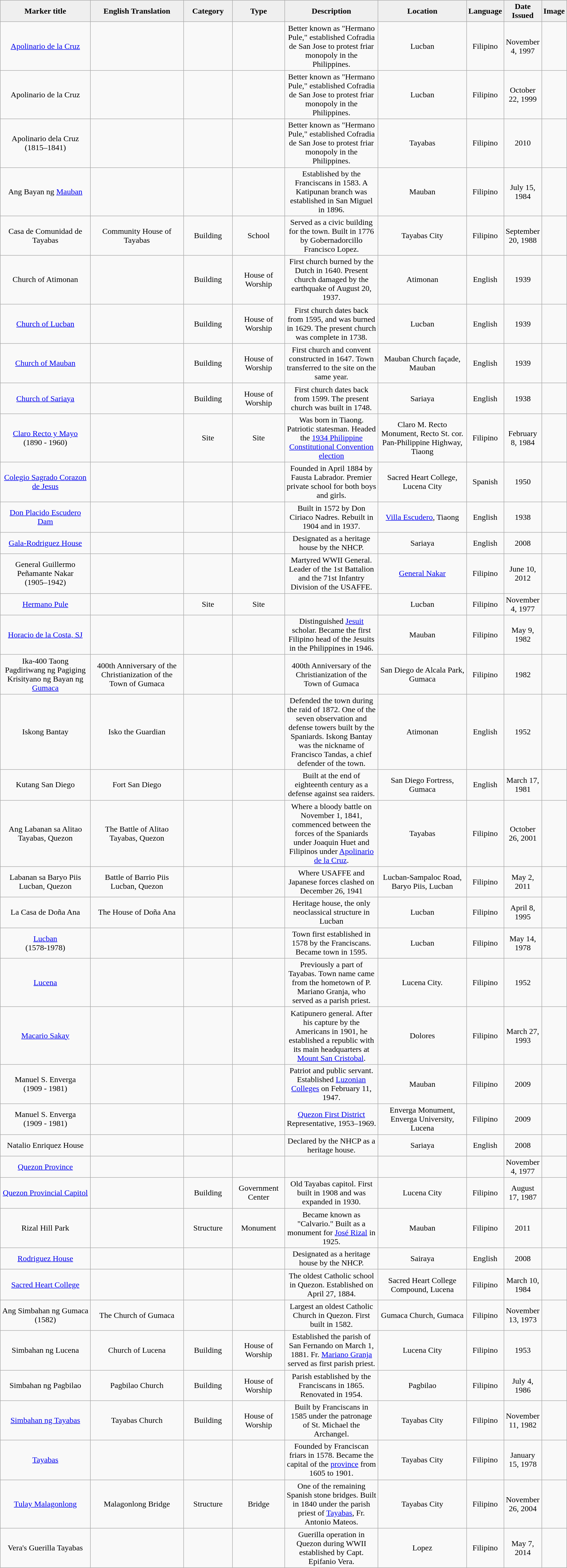<table class="wikitable" style="width:90%; text-align:center;">
<tr>
<th style="width:20%; background:#efefef;">Marker title</th>
<th style="width:20%; background:#efefef;">English Translation</th>
<th style="width:10%; background:#efefef;">Category</th>
<th style="width:10%; background:#efefef;">Type</th>
<th style="width:20%; background:#efefef;">Description</th>
<th style="width:20%; background:#efefef;">Location</th>
<th style="width:10%; background:#efefef;">Language</th>
<th style="width:10%; background:#efefef;">Date Issued</th>
<th style="width:10%; background:#efefef;">Image</th>
</tr>
<tr>
<td><a href='#'>Apolinario de la Cruz</a></td>
<td></td>
<td></td>
<td></td>
<td>Better known as "Hermano Pule," established Cofradia de San Jose to protest friar monopoly in the Philippines.</td>
<td>Lucban</td>
<td>Filipino</td>
<td>November 4, 1997</td>
<td></td>
</tr>
<tr>
<td>Apolinario de la Cruz</td>
<td></td>
<td></td>
<td></td>
<td>Better known as "Hermano Pule," established Cofradia de San Jose to protest friar monopoly in the Philippines.</td>
<td>Lucban</td>
<td>Filipino</td>
<td>October 22, 1999</td>
<td></td>
</tr>
<tr>
<td>Apolinario dela Cruz<br>(1815–1841)</td>
<td></td>
<td></td>
<td></td>
<td>Better known as "Hermano Pule," established Cofradia de San Jose to protest friar monopoly in the Philippines.</td>
<td>Tayabas</td>
<td>Filipino</td>
<td>2010</td>
<td></td>
</tr>
<tr>
<td>Ang Bayan ng <a href='#'>Mauban</a></td>
<td></td>
<td></td>
<td></td>
<td>Established by the Franciscans in 1583. A Katipunan branch was established in San Miguel in 1896.</td>
<td>Mauban</td>
<td>Filipino</td>
<td>July 15, 1984</td>
<td></td>
</tr>
<tr>
<td>Casa de Comunidad de Tayabas</td>
<td>Community House of Tayabas</td>
<td>Building</td>
<td>School</td>
<td>Served as a civic building for the town. Built in 1776 by Gobernadorcillo Francisco Lopez.</td>
<td>Tayabas City</td>
<td>Filipino</td>
<td>September 20, 1988</td>
<td></td>
</tr>
<tr>
<td>Church of Atimonan</td>
<td></td>
<td>Building</td>
<td>House of Worship</td>
<td>First church burned by the Dutch in 1640. Present church damaged by the earthquake of August 20, 1937.</td>
<td>Atimonan</td>
<td>English</td>
<td>1939</td>
<td></td>
</tr>
<tr>
<td><a href='#'>Church of Lucban</a></td>
<td></td>
<td>Building</td>
<td>House of Worship</td>
<td>First church dates back from 1595, and was burned in 1629. The present church was complete in 1738.</td>
<td>Lucban</td>
<td>English</td>
<td>1939</td>
<td></td>
</tr>
<tr>
<td><a href='#'>Church of Mauban</a></td>
<td></td>
<td>Building</td>
<td>House of Worship</td>
<td>First church and convent constructed in 1647. Town transferred to the site on the same year.</td>
<td>Mauban Church façade, Mauban</td>
<td>English</td>
<td>1939</td>
<td></td>
</tr>
<tr>
<td><a href='#'>Church of Sariaya</a></td>
<td></td>
<td>Building</td>
<td>House of Worship</td>
<td>First church dates back from 1599. The present church was built in 1748.</td>
<td>Sariaya</td>
<td>English</td>
<td>1938</td>
<td></td>
</tr>
<tr>
<td><a href='#'>Claro Recto y Mayo</a><br>(1890 - 1960)</td>
<td></td>
<td>Site</td>
<td>Site</td>
<td>Was born in Tiaong. Patriotic statesman. Headed the <a href='#'>1934 Philippine Constitutional Convention election</a></td>
<td>Claro M. Recto Monument, Recto St. cor. Pan-Philippine Highway, Tiaong</td>
<td>Filipino</td>
<td>February 8, 1984</td>
<td></td>
</tr>
<tr>
<td><a href='#'>Colegio Sagrado Corazon de Jesus</a></td>
<td></td>
<td></td>
<td></td>
<td>Founded in April 1884 by Fausta Labrador. Premier private school for both boys and girls.</td>
<td>Sacred Heart College, Lucena City</td>
<td>Spanish</td>
<td>1950</td>
<td></td>
</tr>
<tr>
<td><a href='#'>Don Placido Escudero Dam</a></td>
<td></td>
<td></td>
<td></td>
<td>Built in 1572 by Don Ciriaco Nadres. Rebuilt in 1904 and in 1937.</td>
<td><a href='#'>Villa Escudero</a>, Tiaong</td>
<td>English</td>
<td>1938</td>
<td></td>
</tr>
<tr>
<td><a href='#'>Gala-Rodriguez House</a></td>
<td></td>
<td></td>
<td></td>
<td>Designated as a heritage house by the NHCP.</td>
<td>Sariaya</td>
<td>English</td>
<td>2008</td>
<td><br></td>
</tr>
<tr>
<td>General Guillermo Peñamante Nakar<br>(1905–1942)</td>
<td></td>
<td></td>
<td></td>
<td>Martyred WWII General. Leader of the 1st Battalion and the 71st Infantry Division of the USAFFE.</td>
<td><a href='#'>General Nakar</a></td>
<td>Filipino</td>
<td>June 10, 2012</td>
<td></td>
</tr>
<tr>
<td><a href='#'>Hermano Pule</a></td>
<td></td>
<td>Site</td>
<td>Site</td>
<td></td>
<td>Lucban</td>
<td>Filipino</td>
<td>November 4, 1977</td>
<td></td>
</tr>
<tr>
<td><a href='#'>Horacio de la Costa, SJ</a></td>
<td></td>
<td></td>
<td></td>
<td>Distinguished <a href='#'>Jesuit</a> scholar. Became the first Filipino head of the Jesuits in the Philippines in 1946.</td>
<td>Mauban</td>
<td>Filipino</td>
<td>May 9, 1982</td>
<td></td>
</tr>
<tr>
<td>Ika-400 Taong Pagdiriwang ng Pagiging Krisityano ng Bayan ng <a href='#'>Gumaca</a></td>
<td>400th Anniversary of the Christianization of the Town of Gumaca</td>
<td></td>
<td></td>
<td>400th Anniversary of the Christianization of the Town of Gumaca</td>
<td>San Diego de Alcala Park, Gumaca</td>
<td>Filipino</td>
<td>1982</td>
<td><br></td>
</tr>
<tr>
<td>Iskong Bantay</td>
<td>Isko the Guardian</td>
<td></td>
<td></td>
<td>Defended the town during the raid of 1872. One of the seven observation and defense towers built by the Spaniards. Iskong Bantay was the nickname of Francisco Tandas, a chief defender of the town.</td>
<td>Atimonan</td>
<td>English</td>
<td>1952</td>
<td></td>
</tr>
<tr>
<td>Kutang San Diego</td>
<td>Fort San Diego</td>
<td></td>
<td></td>
<td>Built at the end of eighteenth century as a defense against sea raiders.</td>
<td>San Diego Fortress, Gumaca</td>
<td>English</td>
<td>March 17, 1981</td>
<td></td>
</tr>
<tr>
<td>Ang Labanan sa Alitao<br>Tayabas, Quezon</td>
<td>The Battle of Alitao<br>Tayabas, Quezon</td>
<td></td>
<td></td>
<td>Where a bloody battle on November 1, 1841, commenced between the forces of the Spaniards under Joaquin Huet and Filipinos under <a href='#'>Apolinario de la Cruz</a>.</td>
<td>Tayabas</td>
<td>Filipino</td>
<td>October 26, 2001</td>
<td></td>
</tr>
<tr>
<td>Labanan sa Baryo Piis <br> Lucban, Quezon</td>
<td>Battle of Barrio Piis <br> Lucban, Quezon</td>
<td></td>
<td></td>
<td>Where USAFFE and Japanese forces clashed on December 26, 1941</td>
<td>Lucban-Sampaloc Road, Baryo Piis, Lucban</td>
<td>Filipino</td>
<td>May 2, 2011</td>
<td></td>
</tr>
<tr>
<td>La Casa de Doña Ana</td>
<td>The House of Doña Ana</td>
<td></td>
<td></td>
<td>Heritage house, the only neoclassical structure in Lucban</td>
<td>Lucban</td>
<td>Filipino</td>
<td>April 8, 1995</td>
<td></td>
</tr>
<tr>
<td><a href='#'>Lucban</a><br>(1578-1978)</td>
<td></td>
<td></td>
<td></td>
<td>Town first established in 1578 by the Franciscans. Became town in 1595.</td>
<td>Lucban</td>
<td>Filipino</td>
<td>May 14, 1978</td>
<td></td>
</tr>
<tr>
<td><a href='#'>Lucena</a></td>
<td></td>
<td></td>
<td></td>
<td>Previously a part of Tayabas. Town name came from the hometown of P. Mariano Granja, who served as a parish priest.</td>
<td>Lucena City.</td>
<td>Filipino</td>
<td>1952</td>
<td></td>
</tr>
<tr>
<td><a href='#'>Macario Sakay</a></td>
<td></td>
<td></td>
<td></td>
<td>Katipunero general. After his capture by the Americans in 1901, he established a republic with its main headquarters at <a href='#'>Mount San Cristobal</a>.</td>
<td>Dolores</td>
<td>Filipino</td>
<td>March 27, 1993</td>
<td></td>
</tr>
<tr>
<td>Manuel S. Enverga <br> (1909 - 1981) </td>
<td></td>
<td></td>
<td></td>
<td>Patriot and public servant. Established <a href='#'>Luzonian Colleges</a> on February 11, 1947.</td>
<td>Mauban</td>
<td>Filipino</td>
<td>2009</td>
<td></td>
</tr>
<tr>
<td>Manuel S. Enverga <br> (1909 - 1981)</td>
<td></td>
<td></td>
<td></td>
<td><a href='#'>Quezon First District</a> Representative, 1953–1969.</td>
<td>Enverga Monument, Enverga University, Lucena</td>
<td>Filipino</td>
<td>2009</td>
<td></td>
</tr>
<tr>
<td>Natalio Enriquez House</td>
<td></td>
<td></td>
<td></td>
<td>Declared by the NHCP as a heritage house.</td>
<td>Sariaya</td>
<td>English</td>
<td>2008</td>
<td></td>
</tr>
<tr>
<td><a href='#'>Quezon Province</a></td>
<td></td>
<td></td>
<td></td>
<td></td>
<td></td>
<td></td>
<td>November 4, 1977</td>
<td></td>
</tr>
<tr>
<td><a href='#'>Quezon Provincial Capitol</a></td>
<td></td>
<td>Building</td>
<td>Government Center</td>
<td>Old Tayabas capitol. First built in 1908 and was expanded in 1930.</td>
<td>Lucena City</td>
<td>Filipino</td>
<td>August 17, 1987</td>
<td></td>
</tr>
<tr>
<td>Rizal Hill Park</td>
<td></td>
<td>Structure</td>
<td>Monument</td>
<td>Became known as "Calvario." Built as a monument for <a href='#'>José Rizal</a> in 1925.</td>
<td>Mauban</td>
<td>Filipino</td>
<td>2011</td>
<td></td>
</tr>
<tr>
<td><a href='#'>Rodriguez House</a></td>
<td></td>
<td></td>
<td></td>
<td>Designated as a heritage house by the NHCP.</td>
<td>Sairaya</td>
<td>English</td>
<td>2008</td>
<td></td>
</tr>
<tr>
<td><a href='#'>Sacred Heart College</a></td>
<td></td>
<td></td>
<td></td>
<td>The oldest Catholic school in Quezon. Established on April 27, 1884.</td>
<td>Sacred Heart College Compound, Lucena</td>
<td>Filipino</td>
<td>March 10, 1984</td>
<td></td>
</tr>
<tr>
<td>Ang Simbahan ng Gumaca (1582)</td>
<td>The Church of Gumaca</td>
<td></td>
<td></td>
<td>Largest an oldest Catholic Church in Quezon. First built in 1582.</td>
<td>Gumaca Church, Gumaca</td>
<td>Filipino</td>
<td>November 13, 1973</td>
<td><br></td>
</tr>
<tr>
<td>Simbahan ng Lucena</td>
<td>Church of Lucena</td>
<td>Building</td>
<td>House of Worship</td>
<td>Established the parish of San Fernando on March 1, 1881. Fr. <a href='#'>Mariano Granja</a> served as first parish priest.</td>
<td>Lucena City</td>
<td>Filipino</td>
<td>1953</td>
<td></td>
</tr>
<tr>
<td>Simbahan ng Pagbilao</td>
<td>Pagbilao Church</td>
<td>Building</td>
<td>House of Worship</td>
<td>Parish established by the Franciscans in 1865. Renovated in 1954.</td>
<td>Pagbilao</td>
<td>Filipino</td>
<td>July 4, 1986</td>
<td></td>
</tr>
<tr>
<td><a href='#'>Simbahan ng Tayabas</a></td>
<td>Tayabas Church</td>
<td>Building</td>
<td>House of Worship</td>
<td>Built by Franciscans in 1585 under the patronage of St. Michael the Archangel.</td>
<td>Tayabas City</td>
<td>Filipino</td>
<td>November 11, 1982</td>
<td></td>
</tr>
<tr>
<td><a href='#'>Tayabas</a></td>
<td></td>
<td></td>
<td></td>
<td>Founded by Franciscan friars in 1578. Became the capital of the <a href='#'>province</a> from 1605 to 1901.</td>
<td>Tayabas City</td>
<td>Filipino</td>
<td>January 15, 1978</td>
<td></td>
</tr>
<tr>
<td><a href='#'>Tulay Malagonlong</a></td>
<td>Malagonlong Bridge</td>
<td>Structure</td>
<td>Bridge</td>
<td>One of the remaining Spanish stone bridges. Built in 1840 under the parish priest of <a href='#'>Tayabas</a>, Fr. Antonio Mateos.</td>
<td>Tayabas City</td>
<td>Filipino</td>
<td>November 26, 2004</td>
<td></td>
</tr>
<tr>
<td>Vera's Guerilla Tayabas</td>
<td></td>
<td></td>
<td></td>
<td>Guerilla operation in Quezon during WWII established by Capt. Epifanio Vera.</td>
<td>Lopez</td>
<td>Filipino</td>
<td>May 7, 2014</td>
<td></td>
</tr>
</table>
